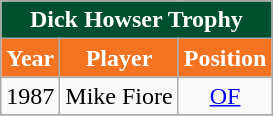<table class="wikitable">
<tr>
<td colspan="3" style="background: #005030; color:white; text-align:center;"><strong>Dick Howser Trophy</strong></td>
</tr>
<tr>
<th style="background: #F47321; color:white;">Year</th>
<th style="background: #F47321; color:white;">Player</th>
<th style="background: #F47321; color:white;">Position</th>
</tr>
<tr style="text-align:center;">
<td>1987</td>
<td>Mike Fiore</td>
<td><a href='#'>OF</a></td>
</tr>
<tr>
</tr>
</table>
